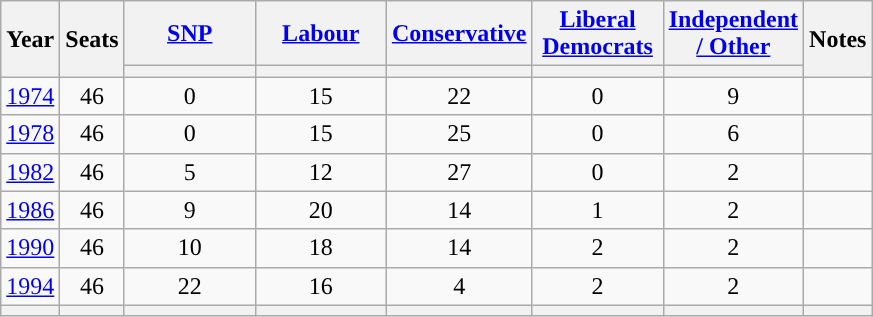<table class="wikitable" style=text-align:center>
<tr>
<th rowspan=2><strong>Year</strong></th>
<th rowspan=2><strong>Seats</strong></th>
<th width="80"><strong><a href='#'>SNP</a></strong></th>
<th width="80"><strong><a href='#'>Labour</a></strong></th>
<th width="80"><strong><a href='#'>Conservative</a></strong></th>
<th width="80"><strong><a href='#'>Liberal Democrats</a></strong></th>
<th width="80"><a href='#'><strong>Independent / Other</strong></a></th>
<th rowspan=2><strong>Notes</strong></th>
</tr>
<tr>
<th style="background-color: "></th>
<th style="background-color: "></th>
<th style="background-color: "></th>
<th style="background-color: "></th>
<th style="background-color: "></th>
</tr>
<tr>
<td><a href='#'>1974</a></td>
<td>46</td>
<td>0</td>
<td>15</td>
<td>22</td>
<td>0</td>
<td>9</td>
<td align=left></td>
</tr>
<tr>
<td><a href='#'>1978</a></td>
<td>46</td>
<td>0</td>
<td>15</td>
<td>25</td>
<td>0</td>
<td>6</td>
<td align=left></td>
</tr>
<tr>
<td><a href='#'>1982</a></td>
<td>46</td>
<td>5</td>
<td>12</td>
<td>27</td>
<td>0</td>
<td>2</td>
<td align=left></td>
</tr>
<tr>
<td><a href='#'>1986</a></td>
<td>46</td>
<td>9</td>
<td>20</td>
<td>14</td>
<td>1</td>
<td>2</td>
<td align=left></td>
</tr>
<tr>
<td><a href='#'>1990</a></td>
<td>46</td>
<td>10</td>
<td>18</td>
<td>14</td>
<td>2</td>
<td>2</td>
<td align=left></td>
</tr>
<tr>
<td><a href='#'>1994</a></td>
<td>46</td>
<td>22</td>
<td>16</td>
<td>4</td>
<td>2</td>
<td>2</td>
<td align=left></td>
</tr>
<tr>
<th></th>
<th></th>
<th style="background-color: "></th>
<th style="background-color: "></th>
<th style="background-color: "></th>
<th style="background-color: "></th>
<th style="background-color: "></th>
<th></th>
</tr>
</table>
